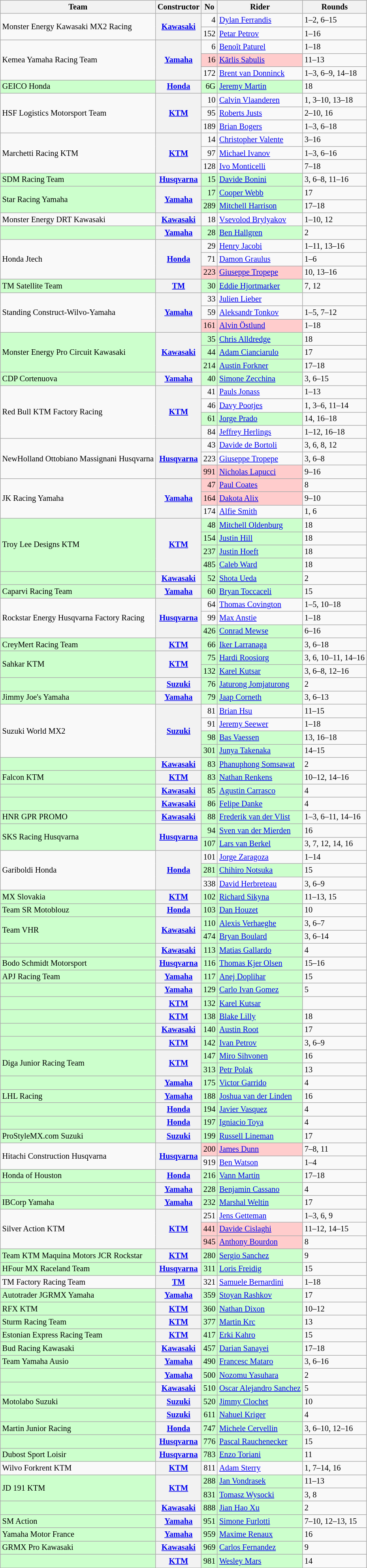<table class="wikitable" style="font-size: 85%;">
<tr>
<th>Team</th>
<th>Constructor</th>
<th>No</th>
<th>Rider</th>
<th>Rounds</th>
</tr>
<tr>
<td rowspan=2>Monster Energy Kawasaki MX2 Racing</td>
<th rowspan=2><a href='#'>Kawasaki</a></th>
<td align="right">4</td>
<td> <a href='#'>Dylan Ferrandis</a></td>
<td>1–2, 6–15</td>
</tr>
<tr>
<td align="right">152</td>
<td> <a href='#'>Petar Petrov</a></td>
<td>1–16</td>
</tr>
<tr>
<td rowspan=3>Kemea Yamaha Racing Team</td>
<th rowspan=3><a href='#'>Yamaha</a></th>
<td align="right">6</td>
<td> <a href='#'>Benoît Paturel</a></td>
<td>1–18</td>
</tr>
<tr>
<td style="background:#ffcccc;" align="right">16</td>
<td style="background:#ffcccc;"> <a href='#'>Kārlis Sabulis</a></td>
<td>11–13</td>
</tr>
<tr>
<td align="right">172</td>
<td> <a href='#'>Brent van Donninck</a></td>
<td>1–3, 6–9, 14–18</td>
</tr>
<tr>
<td style="background:#ccffcc;">GEICO Honda</td>
<th><a href='#'>Honda</a></th>
<td style="background:#ccffcc;" align="right">6G</td>
<td style="background:#ccffcc;"> <a href='#'>Jeremy Martin</a></td>
<td>18</td>
</tr>
<tr>
<td rowspan=3>HSF Logistics Motorsport Team</td>
<th rowspan=3><a href='#'>KTM</a></th>
<td align="right">10</td>
<td> <a href='#'>Calvin Vlaanderen</a></td>
<td>1, 3–10, 13–18</td>
</tr>
<tr>
<td align="right">95</td>
<td> <a href='#'>Roberts Justs</a></td>
<td>2–10, 16</td>
</tr>
<tr>
<td align="right">189</td>
<td> <a href='#'>Brian Bogers</a></td>
<td>1–3, 6–18</td>
</tr>
<tr>
<td rowspan=3>Marchetti Racing KTM</td>
<th rowspan=3><a href='#'>KTM</a></th>
<td align="right">14</td>
<td> <a href='#'>Christopher Valente</a></td>
<td>3–16</td>
</tr>
<tr>
<td align="right">97</td>
<td> <a href='#'>Michael Ivanov</a></td>
<td>1–3, 6–16</td>
</tr>
<tr>
<td align="right">128</td>
<td> <a href='#'>Ivo Monticelli</a></td>
<td>7–18</td>
</tr>
<tr>
<td style="background:#ccffcc;">SDM Racing Team</td>
<th><a href='#'>Husqvarna</a></th>
<td style="background:#ccffcc;" align="right">15</td>
<td style="background:#ccffcc;"> <a href='#'>Davide Bonini</a></td>
<td>3, 6–8, 11–16</td>
</tr>
<tr>
<td rowspan=2 style="background:#ccffcc;">Star Racing Yamaha</td>
<th rowspan=2><a href='#'>Yamaha</a></th>
<td style="background:#ccffcc;" align="right">17</td>
<td style="background:#ccffcc;"> <a href='#'>Cooper Webb</a></td>
<td>17</td>
</tr>
<tr>
<td style="background:#ccffcc;" align="right">289</td>
<td style="background:#ccffcc;"> <a href='#'>Mitchell Harrison</a></td>
<td>17–18</td>
</tr>
<tr>
<td>Monster Energy DRT Kawasaki</td>
<th><a href='#'>Kawasaki</a></th>
<td align="right">18</td>
<td> <a href='#'>Vsevolod Brylyakov</a></td>
<td>1–10, 12</td>
</tr>
<tr>
<td style="background:#ccffcc;"></td>
<th><a href='#'>Yamaha</a></th>
<td style="background:#ccffcc;" align="right">28</td>
<td style="background:#ccffcc;"> <a href='#'>Ben Hallgren</a></td>
<td>2</td>
</tr>
<tr>
<td rowspan=3>Honda Jtech</td>
<th rowspan=3><a href='#'>Honda</a></th>
<td align="right">29</td>
<td> <a href='#'>Henry Jacobi</a></td>
<td>1–11, 13–16</td>
</tr>
<tr>
<td align="right">71</td>
<td> <a href='#'>Damon Graulus</a></td>
<td>1–6</td>
</tr>
<tr>
<td style="background:#ffcccc;" align="right">223</td>
<td style="background:#ffcccc;"> <a href='#'>Giuseppe Tropepe</a></td>
<td>10, 13–16</td>
</tr>
<tr>
<td style="background:#ccffcc;">TM Satellite Team</td>
<th><a href='#'>TM</a></th>
<td style="background:#ccffcc;" align="right">30</td>
<td style="background:#ccffcc;"> <a href='#'>Eddie Hjortmarker</a></td>
<td>7, 12</td>
</tr>
<tr>
<td rowspan=3>Standing Construct-Wilvo-Yamaha</td>
<th rowspan=3><a href='#'>Yamaha</a></th>
<td align="right">33</td>
<td> <a href='#'>Julien Lieber</a></td>
<td></td>
</tr>
<tr>
<td align="right">59</td>
<td> <a href='#'>Aleksandr Tonkov</a></td>
<td>1–5, 7–12</td>
</tr>
<tr>
<td style="background:#ffcccc;" align="right">161</td>
<td style="background:#ffcccc;"> <a href='#'>Alvin Östlund</a></td>
<td>1–18</td>
</tr>
<tr>
<td rowspan=3 style="background:#ccffcc;">Monster Energy Pro Circuit Kawasaki</td>
<th rowspan=3><a href='#'>Kawasaki</a></th>
<td style="background:#ccffcc;" align="right">35</td>
<td style="background:#ccffcc;"> <a href='#'>Chris Alldredge</a></td>
<td>18</td>
</tr>
<tr>
<td style="background:#ccffcc;" align="right">44</td>
<td style="background:#ccffcc;"> <a href='#'>Adam Cianciarulo</a></td>
<td>17</td>
</tr>
<tr>
<td style="background:#ccffcc;" align="right">214</td>
<td style="background:#ccffcc;"> <a href='#'>Austin Forkner</a></td>
<td>17–18</td>
</tr>
<tr>
<td style="background:#ccffcc;">CDP Cortenuova</td>
<th><a href='#'>Yamaha</a></th>
<td style="background:#ccffcc;" align="right">40</td>
<td style="background:#ccffcc;"> <a href='#'>Simone Zecchina</a></td>
<td>3, 6–15</td>
</tr>
<tr>
<td rowspan=4>Red Bull KTM Factory Racing</td>
<th rowspan=4><a href='#'>KTM</a></th>
<td align="right">41</td>
<td> <a href='#'>Pauls Jonass</a></td>
<td>1–13</td>
</tr>
<tr>
<td align="right">46</td>
<td> <a href='#'>Davy Pootjes</a></td>
<td>1, 3–6, 11–14</td>
</tr>
<tr>
<td style="background:#ccffcc;" align="right">61</td>
<td style="background:#ccffcc;"> <a href='#'>Jorge Prado</a></td>
<td>14, 16–18</td>
</tr>
<tr>
<td align="right">84</td>
<td> <a href='#'>Jeffrey Herlings</a></td>
<td>1–12, 16–18</td>
</tr>
<tr>
<td rowspan=3>NewHolland Ottobiano Massignani Husqvarna</td>
<th rowspan=3><a href='#'>Husqvarna</a></th>
<td align="right">43</td>
<td> <a href='#'>Davide de Bortoli</a></td>
<td>3, 6, 8, 12</td>
</tr>
<tr>
<td align="right">223</td>
<td> <a href='#'>Giuseppe Tropepe</a></td>
<td>3, 6–8</td>
</tr>
<tr>
<td style="background:#ffcccc;" align="right">991</td>
<td style="background:#ffcccc;"> <a href='#'>Nicholas Lapucci</a></td>
<td>9–16</td>
</tr>
<tr>
<td rowspan=3>JK Racing Yamaha</td>
<th rowspan=3><a href='#'>Yamaha</a></th>
<td style="background:#ffcccc;" align="right">47</td>
<td style="background:#ffcccc;"> <a href='#'>Paul Coates</a></td>
<td>8</td>
</tr>
<tr>
<td style="background:#ffcccc;" align="right">164</td>
<td style="background:#ffcccc;"> <a href='#'>Dakota Alix</a></td>
<td>9–10</td>
</tr>
<tr>
<td align="right">174</td>
<td> <a href='#'>Alfie Smith</a></td>
<td>1, 6</td>
</tr>
<tr>
<td rowspan=4 style="background:#ccffcc;">Troy Lee Designs KTM</td>
<th rowspan=4><a href='#'>KTM</a></th>
<td style="background:#ccffcc;" align="right">48</td>
<td style="background:#ccffcc;"> <a href='#'>Mitchell Oldenburg</a></td>
<td>18</td>
</tr>
<tr>
<td style="background:#ccffcc;" align="right">154</td>
<td style="background:#ccffcc;"> <a href='#'>Justin Hill</a></td>
<td>18</td>
</tr>
<tr>
<td style="background:#ccffcc;" align="right">237</td>
<td style="background:#ccffcc;"> <a href='#'>Justin Hoeft</a></td>
<td>18</td>
</tr>
<tr>
<td style="background:#ccffcc;" align="right">485</td>
<td style="background:#ccffcc;"> <a href='#'>Caleb Ward</a></td>
<td>18</td>
</tr>
<tr>
<td style="background:#ccffcc;"></td>
<th><a href='#'>Kawasaki</a></th>
<td style="background:#ccffcc;" align="right">52</td>
<td style="background:#ccffcc;"> <a href='#'>Shota Ueda</a></td>
<td>2</td>
</tr>
<tr>
<td style="background:#ccffcc;">Caparvi Racing Team</td>
<th><a href='#'>Yamaha</a></th>
<td style="background:#ccffcc;" align="right">60</td>
<td style="background:#ccffcc;"> <a href='#'>Bryan Toccaceli</a></td>
<td>15</td>
</tr>
<tr>
<td rowspan=3>Rockstar Energy Husqvarna Factory Racing</td>
<th rowspan=3><a href='#'>Husqvarna</a></th>
<td align="right">64</td>
<td> <a href='#'>Thomas Covington</a></td>
<td>1–5, 10–18</td>
</tr>
<tr>
<td align="right">99</td>
<td> <a href='#'>Max Anstie</a></td>
<td>1–18</td>
</tr>
<tr>
<td style="background:#ccffcc;" align="right">426</td>
<td style="background:#ccffcc;"> <a href='#'>Conrad Mewse</a></td>
<td>6–16</td>
</tr>
<tr>
<td style="background:#ccffcc;">CreyMert Racing Team</td>
<th><a href='#'>KTM</a></th>
<td style="background:#ccffcc;" align="right">66</td>
<td style="background:#ccffcc;"> <a href='#'>Iker Larranaga</a></td>
<td>3, 6–18</td>
</tr>
<tr>
<td rowspan=2 style="background:#ccffcc;">Sahkar KTM</td>
<th rowspan=2><a href='#'>KTM</a></th>
<td style="background:#ccffcc;" align="right">75</td>
<td style="background:#ccffcc;"> <a href='#'>Hardi Roosiorg</a></td>
<td>3, 6, 10–11, 14–16</td>
</tr>
<tr>
<td style="background:#ccffcc;" align="right">132</td>
<td style="background:#ccffcc;"> <a href='#'>Karel Kutsar</a></td>
<td>3, 6–8, 12–16</td>
</tr>
<tr>
<td style="background:#ccffcc;"></td>
<th><a href='#'>Suzuki</a></th>
<td style="background:#ccffcc;" align="right">76</td>
<td style="background:#ccffcc;"> <a href='#'>Jaturong Jomjaturong</a></td>
<td>2</td>
</tr>
<tr>
<td style="background:#ccffcc;">Jimmy Joe's Yamaha</td>
<th><a href='#'>Yamaha</a></th>
<td style="background:#ccffcc;" align="right">79</td>
<td style="background:#ccffcc;"> <a href='#'>Jaap Corneth</a></td>
<td>3, 6–13</td>
</tr>
<tr>
<td rowspan=4>Suzuki World MX2</td>
<th rowspan=4><a href='#'>Suzuki</a></th>
<td align="right">81</td>
<td> <a href='#'>Brian Hsu</a></td>
<td>11–15</td>
</tr>
<tr>
<td align="right">91</td>
<td> <a href='#'>Jeremy Seewer</a></td>
<td>1–18</td>
</tr>
<tr>
<td style="background:#ccffcc;" align="right">98</td>
<td style="background:#ccffcc;"> <a href='#'>Bas Vaessen</a></td>
<td>13, 16–18</td>
</tr>
<tr>
<td style="background:#ccffcc;" align="right">301</td>
<td style="background:#ccffcc;"> <a href='#'>Junya Takenaka</a></td>
<td>14–15</td>
</tr>
<tr>
<td style="background:#ccffcc;"></td>
<th><a href='#'>Kawasaki</a></th>
<td style="background:#ccffcc;" align="right">83</td>
<td style="background:#ccffcc;"> <a href='#'>Phanuphong Somsawat</a></td>
<td>2</td>
</tr>
<tr>
<td style="background:#ccffcc;">Falcon KTM</td>
<th><a href='#'>KTM</a></th>
<td style="background:#ccffcc;" align="right">83</td>
<td style="background:#ccffcc;"> <a href='#'>Nathan Renkens</a></td>
<td>10–12, 14–16</td>
</tr>
<tr>
<td style="background:#ccffcc;"></td>
<th><a href='#'>Kawasaki</a></th>
<td style="background:#ccffcc;" align="right">85</td>
<td style="background:#ccffcc;"> <a href='#'>Agustin Carrasco</a></td>
<td>4</td>
</tr>
<tr>
<td style="background:#ccffcc;"></td>
<th><a href='#'>Kawasaki</a></th>
<td style="background:#ccffcc;" align="right">86</td>
<td style="background:#ccffcc;"> <a href='#'>Felipe Danke</a></td>
<td>4</td>
</tr>
<tr>
<td style="background:#ccffcc;">HNR GPR PROMO</td>
<th><a href='#'>Kawasaki</a></th>
<td style="background:#ccffcc;" align="right">88</td>
<td style="background:#ccffcc;"> <a href='#'>Frederik van der Vlist</a></td>
<td>1–3, 6–11, 14–16</td>
</tr>
<tr>
<td rowspan=2 style="background:#ccffcc;">SKS Racing Husqvarna</td>
<th rowspan=2><a href='#'>Husqvarna</a></th>
<td style="background:#ccffcc;" align="right">94</td>
<td style="background:#ccffcc;"> <a href='#'>Sven van der Mierden</a></td>
<td>16</td>
</tr>
<tr>
<td style="background:#ccffcc;" align="right">107</td>
<td style="background:#ccffcc;"> <a href='#'>Lars van Berkel</a></td>
<td>3, 7, 12, 14, 16</td>
</tr>
<tr>
<td rowspan=3>Gariboldi Honda</td>
<th rowspan=3><a href='#'>Honda</a></th>
<td align="right">101</td>
<td> <a href='#'>Jorge Zaragoza</a></td>
<td>1–14</td>
</tr>
<tr>
<td style="background:#ccffcc;" align="right">281</td>
<td style="background:#ccffcc;"> <a href='#'>Chihiro Notsuka</a></td>
<td>15</td>
</tr>
<tr>
<td align="right">338</td>
<td> <a href='#'>David Herbreteau</a></td>
<td>3, 6–9</td>
</tr>
<tr>
<td style="background:#ccffcc;">MX Slovakia</td>
<th><a href='#'>KTM</a></th>
<td style="background:#ccffcc;" align="right">102</td>
<td style="background:#ccffcc;"> <a href='#'>Richard Sikyna</a></td>
<td>11–13, 15</td>
</tr>
<tr>
<td style="background:#ccffcc;">Team SR Motoblouz</td>
<th><a href='#'>Honda</a></th>
<td style="background:#ccffcc;" align="right">103</td>
<td style="background:#ccffcc;"> <a href='#'>Dan Houzet</a></td>
<td>10</td>
</tr>
<tr>
<td rowspan=2 style="background:#ccffcc;">Team VHR</td>
<th rowspan=2><a href='#'>Kawasaki</a></th>
<td style="background:#ccffcc;" align="right">110</td>
<td style="background:#ccffcc;"> <a href='#'>Alexis Verhaeghe</a></td>
<td>3, 6–7</td>
</tr>
<tr>
<td style="background:#ccffcc;" align="right">474</td>
<td style="background:#ccffcc;"> <a href='#'>Bryan Boulard</a></td>
<td>3, 6–14</td>
</tr>
<tr>
<td style="background:#ccffcc;"></td>
<th><a href='#'>Kawasaki</a></th>
<td style="background:#ccffcc;" align="right">113</td>
<td style="background:#ccffcc;"> <a href='#'>Matias Gallardo</a></td>
<td>4</td>
</tr>
<tr>
<td style="background:#ccffcc;">Bodo Schmidt Motorsport</td>
<th><a href='#'>Husqvarna</a></th>
<td style="background:#ccffcc;" align="right">116</td>
<td style="background:#ccffcc;"> <a href='#'>Thomas Kjer Olsen</a></td>
<td>15–16</td>
</tr>
<tr>
<td style="background:#ccffcc;">APJ Racing Team</td>
<th><a href='#'>Yamaha</a></th>
<td style="background:#ccffcc;" align="right">117</td>
<td style="background:#ccffcc;"> <a href='#'>Anej Doplihar</a></td>
<td>15</td>
</tr>
<tr>
<td style="background:#ccffcc;"></td>
<th><a href='#'>Yamaha</a></th>
<td style="background:#ccffcc;" align="right">129</td>
<td style="background:#ccffcc;"> <a href='#'>Carlo Ivan Gomez</a></td>
<td>5</td>
</tr>
<tr>
<td style="background:#ccffcc;"></td>
<th><a href='#'>KTM</a></th>
<td style="background:#ccffcc;" align="right">132</td>
<td style="background:#ccffcc;"> <a href='#'>Karel Kutsar</a></td>
<td></td>
</tr>
<tr>
<td style="background:#ccffcc;"></td>
<th><a href='#'>KTM</a></th>
<td style="background:#ccffcc;" align="right">138</td>
<td style="background:#ccffcc;"> <a href='#'>Blake Lilly</a></td>
<td>18</td>
</tr>
<tr>
<td style="background:#ccffcc;"></td>
<th><a href='#'>Kawasaki</a></th>
<td style="background:#ccffcc;" align="right">140</td>
<td style="background:#ccffcc;"> <a href='#'>Austin Root</a></td>
<td>17</td>
</tr>
<tr>
<td style="background:#ccffcc;"></td>
<th><a href='#'>KTM</a></th>
<td style="background:#ccffcc;" align="right">142</td>
<td style="background:#ccffcc;"> <a href='#'>Ivan Petrov</a></td>
<td>3, 6–9</td>
</tr>
<tr>
<td rowspan=2 style="background:#ccffcc;">Diga Junior Racing Team</td>
<th rowspan=2><a href='#'>KTM</a></th>
<td style="background:#ccffcc;" align="right">147</td>
<td style="background:#ccffcc;"> <a href='#'>Miro Sihvonen</a></td>
<td>16</td>
</tr>
<tr>
<td style="background:#ccffcc;" align="right">313</td>
<td style="background:#ccffcc;"> <a href='#'>Petr Polak</a></td>
<td>13</td>
</tr>
<tr>
<td style="background:#ccffcc;"></td>
<th><a href='#'>Yamaha</a></th>
<td style="background:#ccffcc;" align="right">175</td>
<td style="background:#ccffcc;"> <a href='#'>Victor Garrido</a></td>
<td>4</td>
</tr>
<tr>
<td style="background:#ccffcc;">LHL Racing</td>
<th><a href='#'>Yamaha</a></th>
<td style="background:#ccffcc;" align="right">188</td>
<td style="background:#ccffcc;"> <a href='#'>Joshua van der Linden</a></td>
<td>16</td>
</tr>
<tr>
<td style="background:#ccffcc;"></td>
<th><a href='#'>Honda</a></th>
<td style="background:#ccffcc;" align="right">194</td>
<td style="background:#ccffcc;"> <a href='#'>Javier Vasquez</a></td>
<td>4</td>
</tr>
<tr>
<td style="background:#ccffcc;"></td>
<th><a href='#'>Honda</a></th>
<td style="background:#ccffcc;" align="right">197</td>
<td style="background:#ccffcc;"> <a href='#'>Igniacio Toya</a></td>
<td>4</td>
</tr>
<tr>
<td style="background:#ccffcc;">ProStyleMX.com Suzuki</td>
<th><a href='#'>Suzuki</a></th>
<td style="background:#ccffcc;" align="right">199</td>
<td style="background:#ccffcc;"> <a href='#'>Russell Lineman</a></td>
<td>17</td>
</tr>
<tr>
<td rowspan=2>Hitachi Construction Husqvarna</td>
<th rowspan=2><a href='#'>Husqvarna</a></th>
<td style="background:#ffcccc;" align="right">200</td>
<td style="background:#ffcccc;"> <a href='#'>James Dunn</a></td>
<td>7–8, 11</td>
</tr>
<tr>
<td align="right">919</td>
<td> <a href='#'>Ben Watson</a></td>
<td>1–4</td>
</tr>
<tr>
<td style="background:#ccffcc;">Honda of Houston</td>
<th><a href='#'>Honda</a></th>
<td style="background:#ccffcc;" align="right">216</td>
<td style="background:#ccffcc;"> <a href='#'>Vann Martin</a></td>
<td>17–18</td>
</tr>
<tr>
<td style="background:#ccffcc;"></td>
<th><a href='#'>Yamaha</a></th>
<td style="background:#ccffcc;" align="right">228</td>
<td style="background:#ccffcc;"> <a href='#'>Benjamin Cassano</a></td>
<td>4</td>
</tr>
<tr>
<td style="background:#ccffcc;">IBCorp Yamaha</td>
<th><a href='#'>Yamaha</a></th>
<td style="background:#ccffcc;" align="right">232</td>
<td style="background:#ccffcc;"> <a href='#'>Marshal Weltin</a></td>
<td>17</td>
</tr>
<tr>
<td rowspan=3>Silver Action KTM</td>
<th rowspan=3><a href='#'>KTM</a></th>
<td align="right">251</td>
<td> <a href='#'>Jens Getteman</a></td>
<td>1–3, 6, 9</td>
</tr>
<tr>
<td style="background:#ffcccc;" align="right">441</td>
<td style="background:#ffcccc;"> <a href='#'>Davide Cislaghi</a></td>
<td>11–12, 14–15</td>
</tr>
<tr>
<td style="background:#ffcccc;" align="right">945</td>
<td style="background:#ffcccc;"> <a href='#'>Anthony Bourdon</a></td>
<td>8</td>
</tr>
<tr>
<td style="background:#ccffcc;">Team KTM Maquina Motors JCR Rockstar</td>
<th><a href='#'>KTM</a></th>
<td style="background:#ccffcc;" align="right">280</td>
<td style="background:#ccffcc;"> <a href='#'>Sergio Sanchez</a></td>
<td>9</td>
</tr>
<tr>
<td style="background:#ccffcc;">HFour MX Raceland Team</td>
<th><a href='#'>Husqvarna</a></th>
<td style="background:#ccffcc;" align="right">311</td>
<td style="background:#ccffcc;"> <a href='#'>Loris Freidig</a></td>
<td>15</td>
</tr>
<tr>
<td>TM Factory Racing Team</td>
<th><a href='#'>TM</a></th>
<td align="right">321</td>
<td> <a href='#'>Samuele Bernardini</a></td>
<td>1–18</td>
</tr>
<tr>
<td style="background:#ccffcc;">Autotrader JGRMX Yamaha</td>
<th><a href='#'>Yamaha</a></th>
<td style="background:#ccffcc;" align="right">359</td>
<td style="background:#ccffcc;"> <a href='#'>Stoyan Rashkov</a></td>
<td>17</td>
</tr>
<tr>
<td style="background:#ccffcc;">RFX KTM</td>
<th><a href='#'>KTM</a></th>
<td style="background:#ccffcc;" align="right">360</td>
<td style="background:#ccffcc;"> <a href='#'>Nathan Dixon</a></td>
<td>10–12</td>
</tr>
<tr>
<td style="background:#ccffcc;">Sturm Racing Team</td>
<th><a href='#'>KTM</a></th>
<td style="background:#ccffcc;" align="right">377</td>
<td style="background:#ccffcc;"> <a href='#'>Martin Krc</a></td>
<td>13</td>
</tr>
<tr>
<td style="background:#ccffcc;">Estonian Express Racing Team</td>
<th><a href='#'>KTM</a></th>
<td style="background:#ccffcc;" align="right">417</td>
<td style="background:#ccffcc;"> <a href='#'>Erki Kahro</a></td>
<td>15</td>
</tr>
<tr>
<td style="background:#ccffcc;">Bud Racing Kawasaki</td>
<th><a href='#'>Kawasaki</a></th>
<td style="background:#ccffcc;" align="right">457</td>
<td style="background:#ccffcc;"> <a href='#'>Darian Sanayei</a></td>
<td>17–18</td>
</tr>
<tr>
<td style="background:#ccffcc;">Team Yamaha Ausio</td>
<th><a href='#'>Yamaha</a></th>
<td style="background:#ccffcc;" align="right">490</td>
<td style="background:#ccffcc;"> <a href='#'>Francesc Mataro</a></td>
<td>3, 6–16</td>
</tr>
<tr>
<td style="background:#ccffcc;"></td>
<th><a href='#'>Yamaha</a></th>
<td style="background:#ccffcc;" align="right">500</td>
<td style="background:#ccffcc;"> <a href='#'>Nozomu Yasuhara</a></td>
<td>2</td>
</tr>
<tr>
<td style="background:#ccffcc;"></td>
<th><a href='#'>Kawasaki</a></th>
<td style="background:#ccffcc;" align="right">510</td>
<td style="background:#ccffcc;"> <a href='#'>Oscar Alejandro Sanchez</a></td>
<td>5</td>
</tr>
<tr>
<td style="background:#ccffcc;">Motolabo Suzuki</td>
<th><a href='#'>Suzuki</a></th>
<td style="background:#ccffcc;" align="right">520</td>
<td style="background:#ccffcc;"> <a href='#'>Jimmy Clochet</a></td>
<td>10</td>
</tr>
<tr>
<td style="background:#ccffcc;"></td>
<th><a href='#'>Suzuki</a></th>
<td style="background:#ccffcc;" align="right">611</td>
<td style="background:#ccffcc;"> <a href='#'>Nahuel Kriger</a></td>
<td>4</td>
</tr>
<tr>
<td style="background:#ccffcc;">Martin Junior Racing</td>
<th><a href='#'>Honda</a></th>
<td style="background:#ccffcc;" align="right">747</td>
<td style="background:#ccffcc;"> <a href='#'>Michele Cervellin</a></td>
<td>3, 6–10, 12–16</td>
</tr>
<tr>
<td style="background:#ccffcc;"></td>
<th><a href='#'>Husqvarna</a></th>
<td style="background:#ccffcc;" align="right">776</td>
<td style="background:#ccffcc;"> <a href='#'>Pascal Rauchenecker</a></td>
<td>15</td>
</tr>
<tr>
<td style="background:#ccffcc;">Dubost Sport Loisir</td>
<th><a href='#'>Husqvarna</a></th>
<td style="background:#ccffcc;" align="right">783</td>
<td style="background:#ccffcc;"> <a href='#'>Enzo Toriani</a></td>
<td>11</td>
</tr>
<tr>
<td>Wilvo Forkrent KTM</td>
<th><a href='#'>KTM</a></th>
<td align="right">811</td>
<td> <a href='#'>Adam Sterry</a></td>
<td>1, 7–14, 16</td>
</tr>
<tr>
<td rowspan=2 style="background:#ccffcc;">JD 191 KTM</td>
<th rowspan=2><a href='#'>KTM</a></th>
<td style="background:#ccffcc;" align="right">288</td>
<td style="background:#ccffcc;"> <a href='#'>Jan Vondrasek</a></td>
<td>11–13</td>
</tr>
<tr>
<td style="background:#ccffcc;" align="right">831</td>
<td style="background:#ccffcc;"> <a href='#'>Tomasz Wysocki</a></td>
<td>3, 8</td>
</tr>
<tr>
<td style="background:#ccffcc;"></td>
<th><a href='#'>Kawasaki</a></th>
<td style="background:#ccffcc;" align="right">888</td>
<td style="background:#ccffcc;"> <a href='#'>Jian Hao Xu</a></td>
<td>2</td>
</tr>
<tr>
<td style="background:#ccffcc;">SM Action</td>
<th><a href='#'>Yamaha</a></th>
<td style="background:#ccffcc;" align="right">951</td>
<td style="background:#ccffcc;"> <a href='#'>Simone Furlotti</a></td>
<td>7–10, 12–13, 15</td>
</tr>
<tr>
<td style="background:#ccffcc;">Yamaha Motor France</td>
<th><a href='#'>Yamaha</a></th>
<td style="background:#ccffcc;" align="right">959</td>
<td style="background:#ccffcc;"> <a href='#'>Maxime Renaux</a></td>
<td>16</td>
</tr>
<tr>
<td style="background:#ccffcc;">GRMX Pro Kawasaki</td>
<th><a href='#'>Kawasaki</a></th>
<td style="background:#ccffcc;" align="right">969</td>
<td style="background:#ccffcc;"> <a href='#'>Carlos Fernandez</a></td>
<td>9</td>
</tr>
<tr>
<td style="background:#ccffcc;"></td>
<th><a href='#'>KTM</a></th>
<td style="background:#ccffcc;" align="right">981</td>
<td style="background:#ccffcc;"> <a href='#'>Wesley Mars</a></td>
<td>14</td>
</tr>
<tr>
</tr>
</table>
